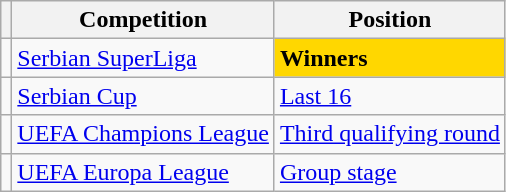<table class="wikitable">
<tr>
<th></th>
<th>Competition</th>
<th>Position</th>
</tr>
<tr>
<td></td>
<td><a href='#'>Serbian SuperLiga</a></td>
<td bgcolor=gold><strong>Winners</strong></td>
</tr>
<tr>
<td></td>
<td><a href='#'>Serbian Cup</a></td>
<td><a href='#'>Last 16</a></td>
</tr>
<tr>
<td></td>
<td><a href='#'>UEFA Champions League</a></td>
<td><a href='#'>Third qualifying round</a></td>
</tr>
<tr>
<td></td>
<td><a href='#'>UEFA Europa League</a></td>
<td><a href='#'>Group stage</a></td>
</tr>
</table>
